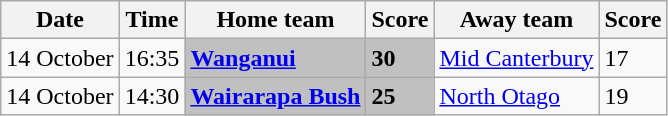<table class="wikitable">
<tr>
<th>Date</th>
<th>Time</th>
<th>Home team</th>
<th>Score</th>
<th>Away team</th>
<th>Score</th>
</tr>
<tr>
<td>14 October</td>
<td>16:35</td>
<td style="background:silver"><strong><a href='#'>Wanganui</a></strong></td>
<td style="background:silver"><strong>30</strong></td>
<td><a href='#'>Mid Canterbury</a></td>
<td>17</td>
</tr>
<tr>
<td>14 October</td>
<td>14:30</td>
<td style="background:silver"><strong><a href='#'>Wairarapa Bush</a></strong></td>
<td style="background:silver"><strong>25</strong></td>
<td><a href='#'>North Otago</a></td>
<td>19</td>
</tr>
</table>
